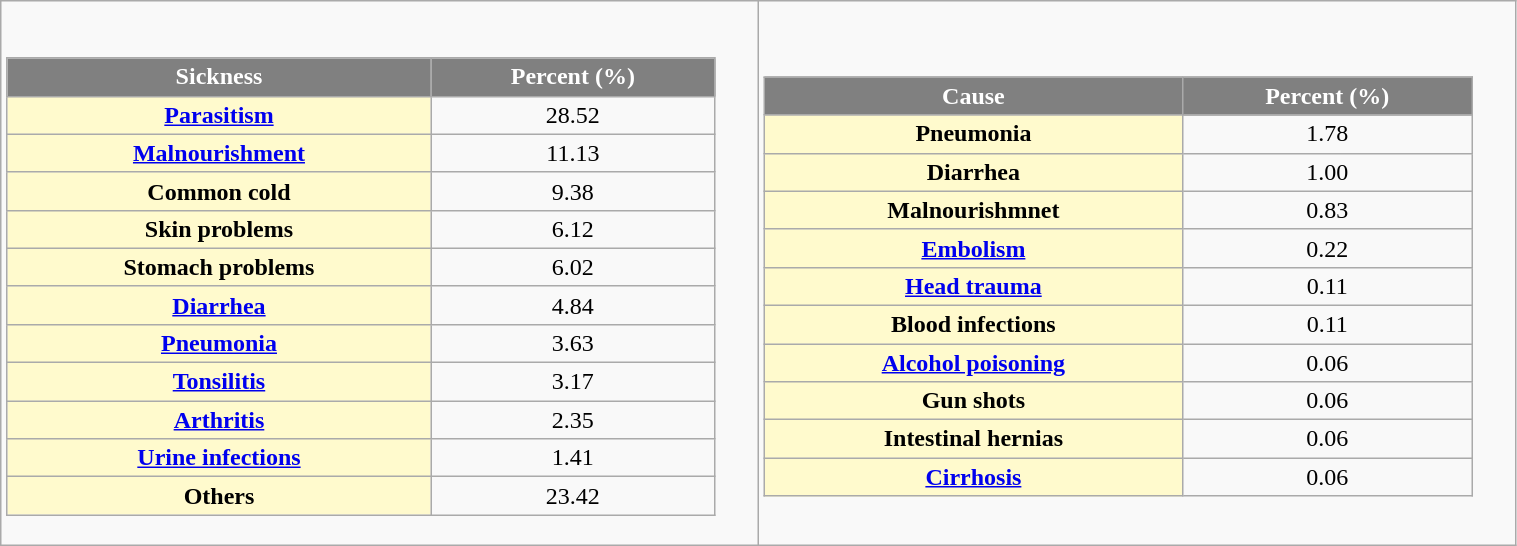<table class=wikitable width=80%>
<tr>
<td width=50%><br><div><table class="wikitable mw-collapsible mw-collapsed" width=95%>
<tr style="color:white;">
<th style="background:gray;"><strong>Sickness</strong></th>
<th style="background:gray;"><strong>Percent (%)</strong></th>
</tr>
<tr>
<th style="background:lemonchiffon;"><a href='#'>Parasitism</a></th>
<td align=center>28.52</td>
</tr>
<tr>
<th style="background:lemonchiffon;"><a href='#'>Malnourishment</a></th>
<td align=center>11.13</td>
</tr>
<tr>
<th style="background:lemonchiffon;">Common cold</th>
<td align=center>9.38</td>
</tr>
<tr>
<th style="background:lemonchiffon;">Skin problems</th>
<td align=center>6.12</td>
</tr>
<tr>
<th style="background:lemonchiffon;">Stomach problems</th>
<td align=center>6.02</td>
</tr>
<tr>
<th style="background:lemonchiffon;"><a href='#'>Diarrhea</a></th>
<td align=center>4.84</td>
</tr>
<tr>
<th style="background:lemonchiffon;"><a href='#'>Pneumonia</a></th>
<td align=center>3.63</td>
</tr>
<tr>
<th style="background:lemonchiffon;"><a href='#'>Tonsilitis</a></th>
<td align=center>3.17</td>
</tr>
<tr>
<th style="background:lemonchiffon;"><a href='#'>Arthritis</a></th>
<td align=center>2.35</td>
</tr>
<tr>
<th style="background:lemonchiffon;"><a href='#'>Urine infections</a></th>
<td align=center>1.41</td>
</tr>
<tr>
<th style="background:lemonchiffon;">Others</th>
<td align=center>23.42</td>
</tr>
</table>
</div></td>
<td width=50%><br><div><table class="wikitable mw-collapsible mw-collapsed" width=95%>
<tr style="color:white;">
<th style="background:gray;"><strong>Cause</strong></th>
<th style="background:gray;"><strong>Percent (%)</strong></th>
</tr>
<tr>
<th style="background:lemonchiffon;">Pneumonia</th>
<td align=center>1.78</td>
</tr>
<tr>
<th style="background:lemonchiffon;">Diarrhea</th>
<td align=center>1.00</td>
</tr>
<tr>
<th style="background:lemonchiffon;">Malnourishmnet</th>
<td align=center>0.83</td>
</tr>
<tr>
<th style="background:lemonchiffon;"><a href='#'>Embolism</a></th>
<td align=center>0.22</td>
</tr>
<tr>
<th style="background:lemonchiffon;"><a href='#'>Head trauma</a></th>
<td align=center>0.11</td>
</tr>
<tr>
<th style="background:lemonchiffon;">Blood infections</th>
<td align=center>0.11</td>
</tr>
<tr>
<th style="background:lemonchiffon;"><a href='#'>Alcohol poisoning</a></th>
<td align=center>0.06</td>
</tr>
<tr>
<th style="background:lemonchiffon;">Gun shots</th>
<td align=center>0.06</td>
</tr>
<tr>
<th style="background:lemonchiffon;">Intestinal hernias</th>
<td align=center>0.06</td>
</tr>
<tr>
<th style="background:lemonchiffon;"><a href='#'>Cirrhosis</a></th>
<td align=center>0.06</td>
</tr>
</table>
</div></td>
</tr>
</table>
